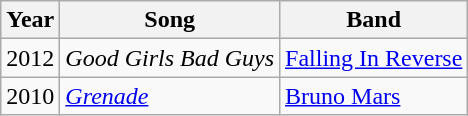<table class="wikitable sortable">
<tr>
<th>Year</th>
<th>Song</th>
<th>Band</th>
</tr>
<tr>
<td>2012</td>
<td><em>Good Girls Bad Guys</em></td>
<td><a href='#'>Falling In Reverse</a></td>
</tr>
<tr>
<td>2010</td>
<td><em><a href='#'>Grenade</a></em></td>
<td><a href='#'>Bruno Mars</a></td>
</tr>
</table>
